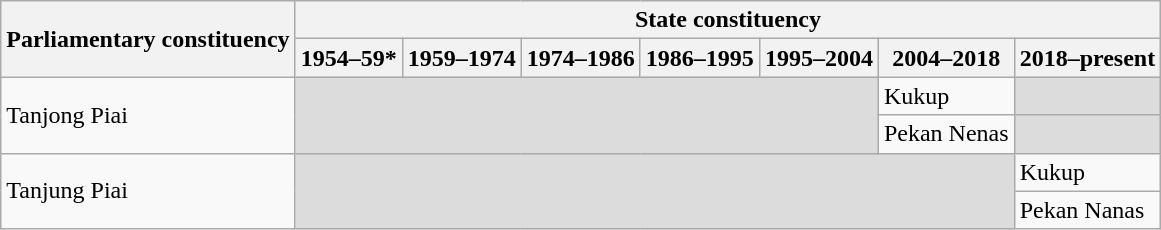<table class="wikitable">
<tr>
<th rowspan="2">Parliamentary constituency</th>
<th colspan="7">State constituency</th>
</tr>
<tr>
<th>1954–59*</th>
<th>1959–1974</th>
<th>1974–1986</th>
<th>1986–1995</th>
<th>1995–2004</th>
<th>2004–2018</th>
<th>2018–present</th>
</tr>
<tr>
<td rowspan="2">Tanjong Piai</td>
<td colspan="5" rowspan="2" bgcolor="dcdcdc"></td>
<td>Kukup</td>
<td bgcolor="dcdcdc"></td>
</tr>
<tr>
<td>Pekan Nenas</td>
<td bgcolor="dcdcdc"></td>
</tr>
<tr>
<td rowspan="2">Tanjung Piai</td>
<td colspan="6" rowspan="2" bgcolor="dcdcdc"></td>
<td>Kukup</td>
</tr>
<tr>
<td>Pekan Nanas</td>
</tr>
</table>
